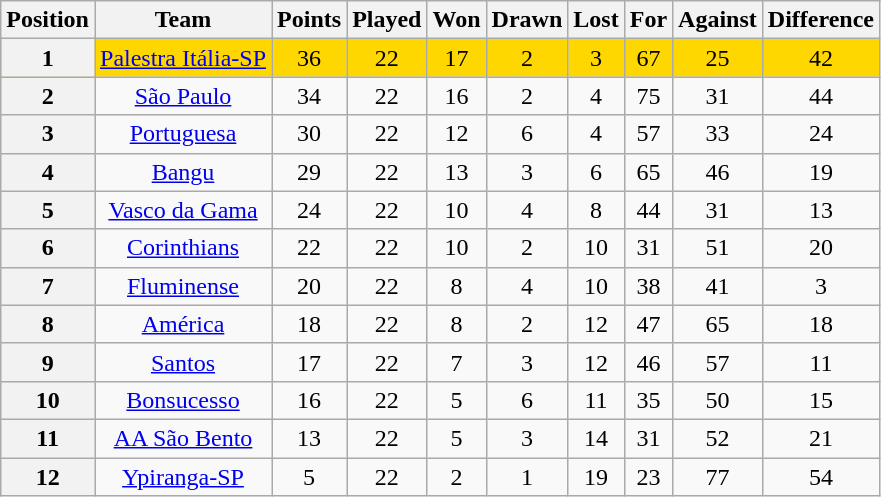<table class="wikitable" style="text-align:center">
<tr>
<th>Position</th>
<th>Team</th>
<th>Points</th>
<th>Played</th>
<th>Won</th>
<th>Drawn</th>
<th>Lost</th>
<th>For</th>
<th>Against</th>
<th>Difference</th>
</tr>
<tr style="background: gold;">
<th>1</th>
<td><a href='#'>Palestra Itália-SP</a></td>
<td>36</td>
<td>22</td>
<td>17</td>
<td>2</td>
<td>3</td>
<td>67</td>
<td>25</td>
<td>42</td>
</tr>
<tr>
<th>2</th>
<td><a href='#'>São Paulo</a></td>
<td>34</td>
<td>22</td>
<td>16</td>
<td>2</td>
<td>4</td>
<td>75</td>
<td>31</td>
<td>44</td>
</tr>
<tr>
<th>3</th>
<td><a href='#'>Portuguesa</a></td>
<td>30</td>
<td>22</td>
<td>12</td>
<td>6</td>
<td>4</td>
<td>57</td>
<td>33</td>
<td>24</td>
</tr>
<tr>
<th>4</th>
<td><a href='#'>Bangu</a></td>
<td>29</td>
<td>22</td>
<td>13</td>
<td>3</td>
<td>6</td>
<td>65</td>
<td>46</td>
<td>19</td>
</tr>
<tr>
<th>5</th>
<td><a href='#'>Vasco da Gama</a></td>
<td>24</td>
<td>22</td>
<td>10</td>
<td>4</td>
<td>8</td>
<td>44</td>
<td>31</td>
<td>13</td>
</tr>
<tr>
<th>6</th>
<td><a href='#'>Corinthians</a></td>
<td>22</td>
<td>22</td>
<td>10</td>
<td>2</td>
<td>10</td>
<td>31</td>
<td>51</td>
<td>20</td>
</tr>
<tr>
<th>7</th>
<td><a href='#'>Fluminense</a></td>
<td>20</td>
<td>22</td>
<td>8</td>
<td>4</td>
<td>10</td>
<td>38</td>
<td>41</td>
<td>3</td>
</tr>
<tr>
<th>8</th>
<td><a href='#'>América</a></td>
<td>18</td>
<td>22</td>
<td>8</td>
<td>2</td>
<td>12</td>
<td>47</td>
<td>65</td>
<td>18</td>
</tr>
<tr>
<th>9</th>
<td><a href='#'>Santos</a></td>
<td>17</td>
<td>22</td>
<td>7</td>
<td>3</td>
<td>12</td>
<td>46</td>
<td>57</td>
<td>11</td>
</tr>
<tr>
<th>10</th>
<td><a href='#'>Bonsucesso</a></td>
<td>16</td>
<td>22</td>
<td>5</td>
<td>6</td>
<td>11</td>
<td>35</td>
<td>50</td>
<td>15</td>
</tr>
<tr>
<th>11</th>
<td><a href='#'>AA São Bento</a></td>
<td>13</td>
<td>22</td>
<td>5</td>
<td>3</td>
<td>14</td>
<td>31</td>
<td>52</td>
<td>21</td>
</tr>
<tr>
<th>12</th>
<td><a href='#'>Ypiranga-SP</a></td>
<td>5</td>
<td>22</td>
<td>2</td>
<td>1</td>
<td>19</td>
<td>23</td>
<td>77</td>
<td>54</td>
</tr>
</table>
